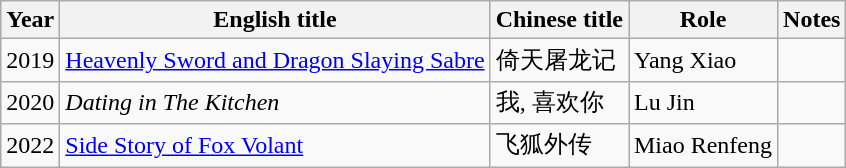<table class="wikitable sortable">
<tr>
<th>Year</th>
<th>English title</th>
<th>Chinese title</th>
<th>Role</th>
<th class="unsortable">Notes</th>
</tr>
<tr>
<td>2019</td>
<td><a href='#'>Heavenly Sword and Dragon Slaying Sabre</a></td>
<td>倚天屠龙记</td>
<td>Yang Xiao</td>
<td></td>
</tr>
<tr>
<td>2020</td>
<td><em>Dating in The Kitchen</em></td>
<td>我, 喜欢你</td>
<td>Lu Jin</td>
<td></td>
</tr>
<tr>
<td>2022</td>
<td><a href='#'>Side Story of Fox Volant</a></td>
<td>飞狐外传</td>
<td>Miao Renfeng</td>
<td></td>
</tr>
</table>
